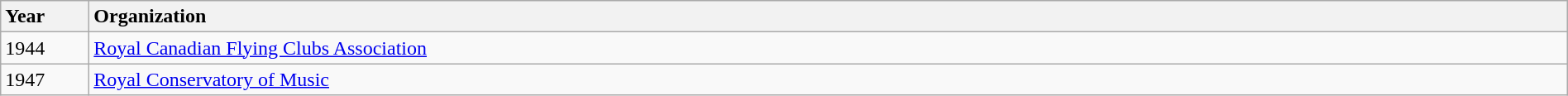<table class="wikitable" style="width:100%">
<tr>
<th style="width:4em;text-align:left">Year</th>
<th style="text-align:left">Organization</th>
</tr>
<tr>
<td>1944</td>
<td><a href='#'>Royal Canadian Flying Clubs Association</a></td>
</tr>
<tr>
<td>1947</td>
<td><a href='#'>Royal Conservatory of Music</a></td>
</tr>
</table>
